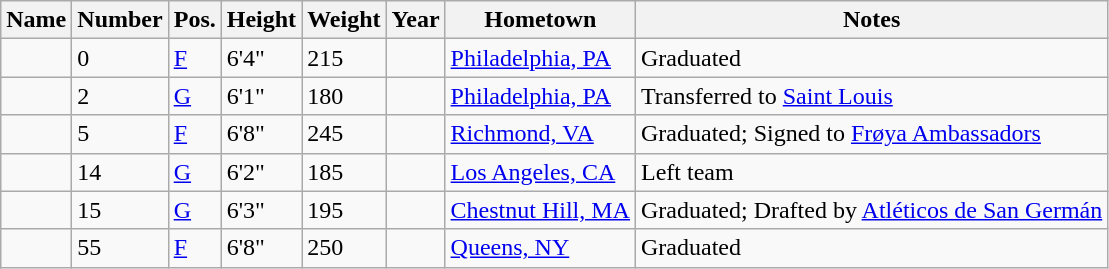<table class="wikitable sortable" border="1">
<tr>
<th>Name</th>
<th>Number</th>
<th>Pos.</th>
<th>Height</th>
<th>Weight</th>
<th>Year</th>
<th>Hometown</th>
<th class="unsortable">Notes</th>
</tr>
<tr>
<td></td>
<td>0</td>
<td><a href='#'>F</a></td>
<td>6'4"</td>
<td>215</td>
<td></td>
<td><a href='#'>Philadelphia, PA</a></td>
<td>Graduated</td>
</tr>
<tr>
<td></td>
<td>2</td>
<td><a href='#'>G</a></td>
<td>6'1"</td>
<td>180</td>
<td></td>
<td><a href='#'>Philadelphia, PA</a></td>
<td>Transferred to <a href='#'>Saint Louis</a></td>
</tr>
<tr>
<td></td>
<td>5</td>
<td><a href='#'>F</a></td>
<td>6'8"</td>
<td>245</td>
<td></td>
<td><a href='#'>Richmond, VA</a></td>
<td>Graduated; Signed to <a href='#'>Frøya Ambassadors</a></td>
</tr>
<tr>
<td></td>
<td>14</td>
<td><a href='#'>G</a></td>
<td>6'2"</td>
<td>185</td>
<td></td>
<td><a href='#'>Los Angeles, CA</a></td>
<td>Left team</td>
</tr>
<tr>
<td></td>
<td>15</td>
<td><a href='#'>G</a></td>
<td>6'3"</td>
<td>195</td>
<td></td>
<td><a href='#'>Chestnut Hill, MA</a></td>
<td>Graduated; Drafted by <a href='#'>Atléticos de San Germán</a></td>
</tr>
<tr>
<td></td>
<td>55</td>
<td><a href='#'>F</a></td>
<td>6'8"</td>
<td>250</td>
<td></td>
<td><a href='#'>Queens, NY</a></td>
<td>Graduated</td>
</tr>
</table>
